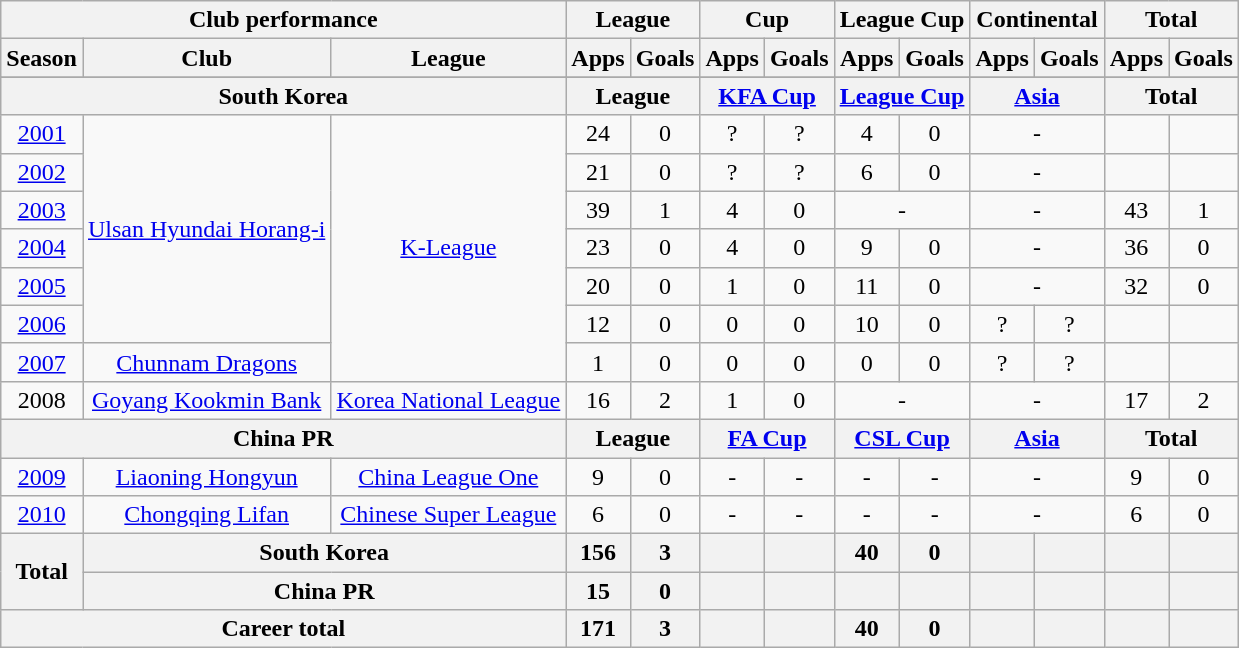<table class="wikitable" style="text-align:center">
<tr>
<th colspan=3>Club performance</th>
<th colspan=2>League</th>
<th colspan=2>Cup</th>
<th colspan=2>League Cup</th>
<th colspan=2>Continental</th>
<th colspan=2>Total</th>
</tr>
<tr>
<th>Season</th>
<th>Club</th>
<th>League</th>
<th>Apps</th>
<th>Goals</th>
<th>Apps</th>
<th>Goals</th>
<th>Apps</th>
<th>Goals</th>
<th>Apps</th>
<th>Goals</th>
<th>Apps</th>
<th>Goals</th>
</tr>
<tr>
</tr>
<tr>
<th colspan=3>South Korea</th>
<th colspan=2>League</th>
<th colspan=2><a href='#'>KFA Cup</a></th>
<th colspan=2><a href='#'>League Cup</a></th>
<th colspan=2><a href='#'>Asia</a></th>
<th colspan=2>Total</th>
</tr>
<tr>
<td><a href='#'>2001</a></td>
<td rowspan="6"><a href='#'>Ulsan Hyundai Horang-i</a></td>
<td rowspan="7"><a href='#'>K-League</a></td>
<td>24</td>
<td>0</td>
<td>?</td>
<td>?</td>
<td>4</td>
<td>0</td>
<td colspan="2">-</td>
<td></td>
<td></td>
</tr>
<tr>
<td><a href='#'>2002</a></td>
<td>21</td>
<td>0</td>
<td>?</td>
<td>?</td>
<td>6</td>
<td>0</td>
<td colspan="2">-</td>
<td></td>
<td></td>
</tr>
<tr>
<td><a href='#'>2003</a></td>
<td>39</td>
<td>1</td>
<td>4</td>
<td>0</td>
<td colspan="2">-</td>
<td colspan="2">-</td>
<td>43</td>
<td>1</td>
</tr>
<tr>
<td><a href='#'>2004</a></td>
<td>23</td>
<td>0</td>
<td>4</td>
<td>0</td>
<td>9</td>
<td>0</td>
<td colspan="2">-</td>
<td>36</td>
<td>0</td>
</tr>
<tr>
<td><a href='#'>2005</a></td>
<td>20</td>
<td>0</td>
<td>1</td>
<td>0</td>
<td>11</td>
<td>0</td>
<td colspan="2">-</td>
<td>32</td>
<td>0</td>
</tr>
<tr>
<td><a href='#'>2006</a></td>
<td>12</td>
<td>0</td>
<td>0</td>
<td>0</td>
<td>10</td>
<td>0</td>
<td>?</td>
<td>?</td>
<td></td>
<td></td>
</tr>
<tr>
<td><a href='#'>2007</a></td>
<td><a href='#'>Chunnam Dragons</a></td>
<td>1</td>
<td>0</td>
<td>0</td>
<td>0</td>
<td>0</td>
<td>0</td>
<td>?</td>
<td>?</td>
<td></td>
<td></td>
</tr>
<tr>
<td>2008</td>
<td><a href='#'>Goyang Kookmin Bank</a></td>
<td><a href='#'>Korea National League</a></td>
<td>16</td>
<td>2</td>
<td>1</td>
<td>0</td>
<td colspan="2">-</td>
<td colspan="2">-</td>
<td>17</td>
<td>2</td>
</tr>
<tr>
<th colspan=3>China PR</th>
<th colspan=2>League</th>
<th colspan=2><a href='#'>FA Cup</a></th>
<th colspan=2><a href='#'>CSL Cup</a></th>
<th colspan=2><a href='#'>Asia</a></th>
<th colspan=2>Total</th>
</tr>
<tr>
<td><a href='#'>2009</a></td>
<td rowspan="1"><a href='#'>Liaoning Hongyun</a></td>
<td rowspan="1"><a href='#'>China League One</a></td>
<td>9</td>
<td>0</td>
<td>-</td>
<td>-</td>
<td>-</td>
<td>-</td>
<td colspan="2">-</td>
<td>9</td>
<td>0</td>
</tr>
<tr>
<td><a href='#'>2010</a></td>
<td rowspan="1"><a href='#'>Chongqing Lifan</a></td>
<td rowspan="1"><a href='#'>Chinese Super League</a></td>
<td>6</td>
<td>0</td>
<td>-</td>
<td>-</td>
<td>-</td>
<td>-</td>
<td colspan="2">-</td>
<td>6</td>
<td>0</td>
</tr>
<tr>
<th rowspan=2>Total</th>
<th colspan=2>South Korea</th>
<th>156</th>
<th>3</th>
<th></th>
<th></th>
<th>40</th>
<th>0</th>
<th></th>
<th></th>
<th></th>
<th></th>
</tr>
<tr>
<th colspan=2>China PR</th>
<th>15</th>
<th>0</th>
<th></th>
<th></th>
<th></th>
<th></th>
<th></th>
<th></th>
<th></th>
<th></th>
</tr>
<tr>
<th colspan=3>Career total</th>
<th>171</th>
<th>3</th>
<th></th>
<th></th>
<th>40</th>
<th>0</th>
<th></th>
<th></th>
<th></th>
<th></th>
</tr>
</table>
